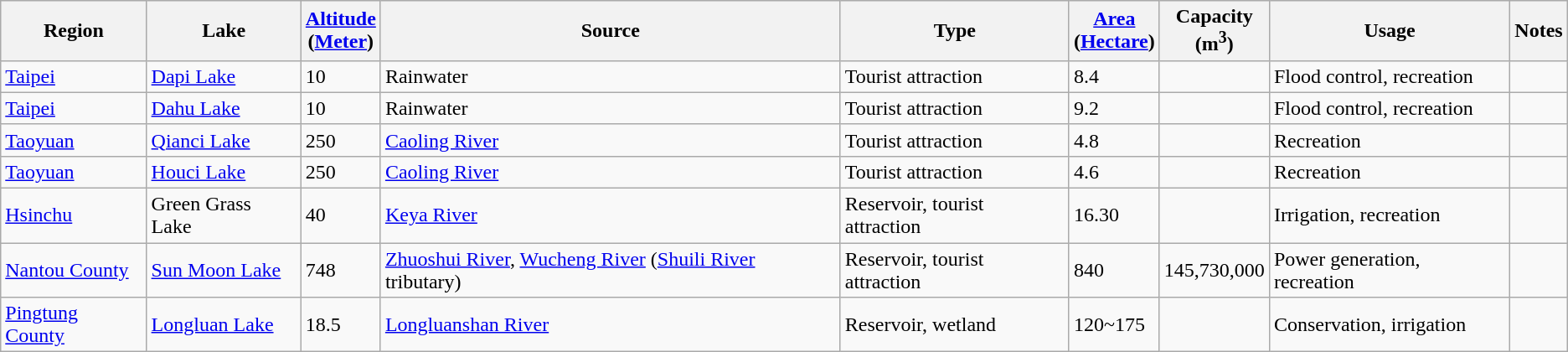<table class="wikitable sortable">
<tr bgcolor="#ececec">
<th>Region</th>
<th>Lake</th>
<th><a href='#'>Altitude</a><br>(<a href='#'>Meter</a>)</th>
<th>Source</th>
<th>Type</th>
<th><a href='#'>Area</a><br>(<a href='#'>Hectare</a>)</th>
<th>Capacity<br>(m<sup>3</sup>)</th>
<th>Usage</th>
<th>Notes</th>
</tr>
<tr>
<td><a href='#'>Taipei</a></td>
<td><a href='#'>Dapi Lake</a></td>
<td>10</td>
<td>Rainwater</td>
<td>Tourist attraction</td>
<td>8.4</td>
<td></td>
<td>Flood control, recreation</td>
<td></td>
</tr>
<tr>
<td><a href='#'>Taipei</a></td>
<td><a href='#'>Dahu Lake</a></td>
<td>10</td>
<td>Rainwater</td>
<td>Tourist attraction</td>
<td>9.2</td>
<td></td>
<td>Flood control, recreation</td>
<td></td>
</tr>
<tr>
<td><a href='#'>Taoyuan</a></td>
<td><a href='#'>Qianci Lake</a></td>
<td>250</td>
<td><a href='#'>Caoling River</a></td>
<td>Tourist attraction</td>
<td>4.8</td>
<td></td>
<td>Recreation</td>
<td></td>
</tr>
<tr>
<td><a href='#'>Taoyuan</a></td>
<td><a href='#'>Houci Lake</a></td>
<td>250</td>
<td><a href='#'>Caoling River</a></td>
<td>Tourist attraction</td>
<td>4.6</td>
<td></td>
<td>Recreation</td>
<td></td>
</tr>
<tr>
<td><a href='#'>Hsinchu</a></td>
<td>Green Grass Lake</td>
<td>40</td>
<td><a href='#'>Keya River</a></td>
<td>Reservoir, tourist attraction</td>
<td>16.30</td>
<td></td>
<td>Irrigation, recreation</td>
<td></td>
</tr>
<tr>
<td><a href='#'>Nantou County</a></td>
<td><a href='#'>Sun Moon Lake</a></td>
<td>748</td>
<td><a href='#'>Zhuoshui River</a>, <a href='#'>Wucheng River</a> (<a href='#'>Shuili River</a> tributary)</td>
<td>Reservoir, tourist attraction</td>
<td>840</td>
<td>145,730,000</td>
<td>Power generation, recreation</td>
<td></td>
</tr>
<tr>
<td><a href='#'>Pingtung County</a></td>
<td><a href='#'>Longluan Lake</a></td>
<td>18.5</td>
<td><a href='#'>Longluanshan River</a></td>
<td>Reservoir, wetland</td>
<td>120~175</td>
<td></td>
<td>Conservation, irrigation</td>
<td></td>
</tr>
</table>
